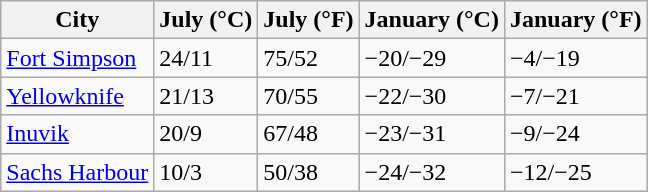<table class="wikitable sortable">
<tr>
<th>City</th>
<th>July (°C)</th>
<th>July (°F)</th>
<th>January (°C)</th>
<th>January (°F)</th>
</tr>
<tr>
<td><a href='#'>Fort Simpson</a></td>
<td>24/11</td>
<td>75/52</td>
<td>−20/−29</td>
<td>−4/−19</td>
</tr>
<tr>
<td><a href='#'>Yellowknife</a></td>
<td>21/13</td>
<td>70/55</td>
<td>−22/−30</td>
<td>−7/−21</td>
</tr>
<tr>
<td><a href='#'>Inuvik</a></td>
<td>20/9</td>
<td>67/48</td>
<td>−23/−31</td>
<td>−9/−24</td>
</tr>
<tr>
<td><a href='#'>Sachs Harbour</a></td>
<td>10/3</td>
<td>50/38</td>
<td>−24/−32</td>
<td>−12/−25</td>
</tr>
</table>
